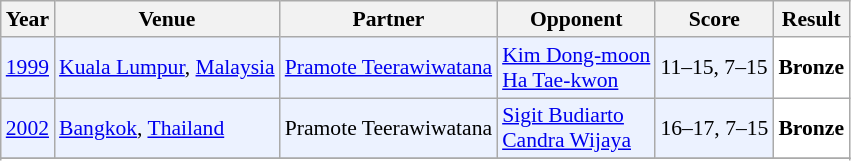<table class="sortable wikitable" style="font-size: 90%;">
<tr>
<th>Year</th>
<th>Venue</th>
<th>Partner</th>
<th>Opponent</th>
<th>Score</th>
<th>Result</th>
</tr>
<tr style="background:#ECF2FF">
<td align="center"><a href='#'>1999</a></td>
<td align="left"><a href='#'>Kuala Lumpur</a>, <a href='#'>Malaysia</a></td>
<td align="left"> <a href='#'>Pramote Teerawiwatana</a></td>
<td align="left"> <a href='#'>Kim Dong-moon</a> <br>  <a href='#'>Ha Tae-kwon</a></td>
<td align="left">11–15, 7–15</td>
<td style="text-align:left; background:white"> <strong>Bronze</strong></td>
</tr>
<tr style="background:#ECF2FF">
<td align="center"><a href='#'>2002</a></td>
<td align="left"><a href='#'>Bangkok</a>, <a href='#'>Thailand</a></td>
<td align="left"> Pramote Teerawiwatana</td>
<td align="left"> <a href='#'>Sigit Budiarto</a> <br>  <a href='#'>Candra Wijaya</a></td>
<td align="left">16–17, 7–15</td>
<td style="text-align:left; background:white"> <strong>Bronze</strong></td>
</tr>
<tr>
</tr>
<tr>
</tr>
</table>
